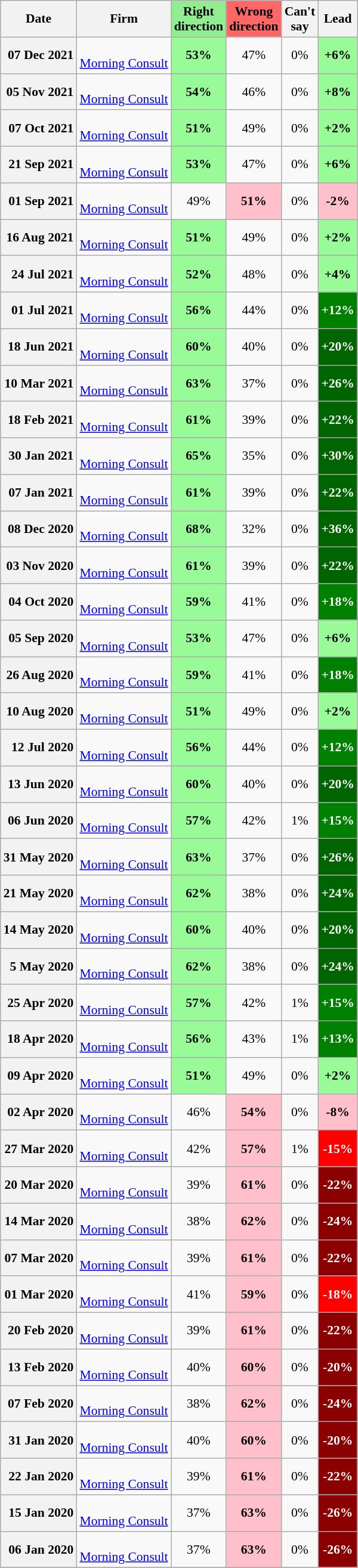<table class="nowrap wikitable mw-datatable" style=text-align:center;margin-right:.4em;margin-top:.4em;font-size:90%>
<tr>
<th>Date</th>
<th>Firm</th>
<th style=background:#90ee90>Right<br>direction</th>
<th style=background:#f66>Wrong<br>direction</th>
<th>Can't<br>say</th>
<th>Lead</th>
</tr>
<tr>
<th style=text-align:right data-sort-value=07-Dec-2021>07 Dec 2021</th>
<td style=text-align:left><br><a href='#'>Morning Consult</a>
</td>
<th style="background:PaleGreen;color:black;">53%</th>
<td>47%</td>
<td>0%</td>
<td style="background:PaleGreen;color:black;"><strong>+6%</strong></td>
</tr>
<tr>
<th style=text-align:right data-sort-value=0s-Nov-2021>05 Nov 2021</th>
<td style=text-align:left><br><a href='#'>Morning Consult</a>
</td>
<th style="background:PaleGreen;color:black;">54%</th>
<td>46%</td>
<td>0%</td>
<td style="background:PaleGreen;color:black;"><strong>+8%</strong></td>
</tr>
<tr>
<th style=text-align:right data-sort-value=07-Oct-2021>07 Oct 2021</th>
<td style=text-align:left><br><a href='#'>Morning Consult</a>
</td>
<th style="background:PaleGreen;color:black;">51%</th>
<td>49%</td>
<td>0%</td>
<td style="background:PaleGreen;color:black;"><strong>+2%</strong></td>
</tr>
<tr>
<th style=text-align:right data-sort-value=21-Sep-2021>21 Sep 2021</th>
<td style=text-align:left><br><a href='#'>Morning Consult</a>
</td>
<th style="background:PaleGreen;color:black;">53%</th>
<td>47%</td>
<td>0%</td>
<td style="background:PaleGreen;color:black;"><strong>+6%</strong></td>
</tr>
<tr>
<th style=text-align:right data-sort-value=01–2021>01 Sep 2021</th>
<td style=text-align:left><br><a href='#'>Morning Consult</a>
</td>
<td>49%</td>
<th style="background:pink;color:black;">51%</th>
<td>0%</td>
<td style="background:Pink;color:black;"><strong>-2%</strong></td>
</tr>
<tr>
<th style=text-align:right data-sort-value=16-Aug-2021>16 Aug 2021</th>
<td style=text-align:left><br><a href='#'>Morning Consult</a>
</td>
<th style="background:PaleGreen;color:black;">51%</th>
<td>49%</td>
<td>0%</td>
<td style="background:PaleGreen;color:black;"><strong>+2%</strong></td>
</tr>
<tr>
<th style=text-align:right data-sort-value=24-Jul-2021>24 Jul 2021</th>
<td style=text-align:left><br><a href='#'>Morning Consult</a>
</td>
<th style="background:PaleGreen;color:black;">52%</th>
<td>48%</td>
<td>0%</td>
<td style="background:PaleGreen;color:black;"><strong>+4%</strong></td>
</tr>
<tr>
<th style=text-align:right data-sort-value=01-Jul-2021>01 Jul 2021</th>
<td style=text-align:left><br><a href='#'>Morning Consult</a>
</td>
<th style="background:PaleGreen;color:black;">56%</th>
<td>44%</td>
<td>0%</td>
<td style="background:green;color:white;"><strong>+12%</strong></td>
</tr>
<tr>
<th style=text-align:right data-sort-value=18-Jun-2021>18 Jun 2021</th>
<td style=text-align:left><br><a href='#'>Morning Consult</a>
</td>
<th style="background:PaleGreen;color:black;">60%</th>
<td>40%</td>
<td>0%</td>
<td style="background:DarkGreen;color:white;"><strong>+20%</strong></td>
</tr>
<tr>
<th style=text-align:right data-sort-value=10-Mar-2021>10 Mar 2021</th>
<td style=text-align:left><br><a href='#'>Morning Consult</a>
</td>
<th style="background:PaleGreen;color:black;">63%</th>
<td>37%</td>
<td>0%</td>
<td style="background:DarkGreen;color:white;"><strong>+26%</strong></td>
</tr>
<tr>
<th style=text-align:right data-sort-value=18-Feb-2021>18 Feb 2021</th>
<td style=text-align:left><br><a href='#'>Morning Consult</a>
</td>
<th style="background:PaleGreen;color:black;">61%</th>
<td>39%</td>
<td>0%</td>
<td style="background:DarkGreen;color:white;"><strong>+22%</strong></td>
</tr>
<tr>
<th style=text-align:right data-sort-value=30-Jan-2021>30 Jan 2021</th>
<td style=text-align:left><br><a href='#'>Morning Consult</a>
</td>
<th style="background:PaleGreen;color:black;">65%</th>
<td>35%</td>
<td>0%</td>
<td style="background:DarkGreen;color:white;"><strong>+30%</strong></td>
</tr>
<tr>
<th style=text-align:right data-sort-value=07-Jan-2021>07 Jan 2021</th>
<td style=text-align:left><br><a href='#'>Morning Consult</a>
</td>
<th style="background:PaleGreen;color:black;">61%</th>
<td>39%</td>
<td>0%</td>
<td style="background:DarkGreen;color:white;"><strong>+22%</strong></td>
</tr>
<tr>
<th style=text-align:right data-sort-value=08-Dec-2020>08 Dec 2020</th>
<td style=text-align:left><br><a href='#'>Morning Consult</a>
</td>
<th style="background:PaleGreen;color:black;">68%</th>
<td>32%</td>
<td>0%</td>
<td style="background:DarkGreen;color:white;"><strong>+36%</strong></td>
</tr>
<tr>
<th style=text-align:right data-sort-value=03-Nov-2020>03 Nov 2020</th>
<td style=text-align:left><br><a href='#'>Morning Consult</a>
</td>
<th style="background:PaleGreen;color:black;">61%</th>
<td>39%</td>
<td>0%</td>
<td style="background:DarkGreen;color:white;"><strong>+22%</strong></td>
</tr>
<tr>
<th style=text-align:right data-sort-value=04-Oct-2020>04 Oct 2020</th>
<td style=text-align:left><br><a href='#'>Morning Consult</a>
</td>
<th style="background:PaleGreen;color:black;">59%</th>
<td>41%</td>
<td>0%</td>
<td style="background:green;color:white;"><strong>+18%</strong></td>
</tr>
<tr>
<th style=text-align:right data-sort-value=05-Sep-2020>05 Sep 2020</th>
<td style=text-align:left><br><a href='#'>Morning Consult</a>
</td>
<th style="background:PaleGreen;color:black;">53%</th>
<td>47%</td>
<td>0%</td>
<td style="background:PaleGreen;color:black;"><strong>+6%</strong></td>
</tr>
<tr>
<th style=text-align:right data-sort-value=26-Aug-2020>26 Aug 2020</th>
<td style=text-align:left><br><a href='#'>Morning Consult</a>
</td>
<th style="background:PaleGreen;color:black;">59%</th>
<td>41%</td>
<td>0%</td>
<td style="background:green;color:white;"><strong>+18%</strong></td>
</tr>
<tr>
<th style=text-align:right data-sort-value=10-Aug-2020>10 Aug 2020</th>
<td style=text-align:left><br><a href='#'>Morning Consult</a>
</td>
<th style="background:PaleGreen;color:black;">51%</th>
<td>49%</td>
<td>0%</td>
<td style="background:PaleGreen;color:black;"><strong>+2%</strong></td>
</tr>
<tr>
<th style=text-align:right data-sort-value=12-Jul-2020>12 Jul 2020</th>
<td style=text-align:left><br><a href='#'>Morning Consult</a>
</td>
<th style="background:PaleGreen;color:black;">56%</th>
<td>44%</td>
<td>0%</td>
<td style="background:green;color:white;"><strong>+12%</strong></td>
</tr>
<tr>
<th style=text-align:right data-sort-value=13-Jun-2020>13 Jun 2020</th>
<td style=text-align:left><br><a href='#'>Morning Consult</a>
</td>
<th style="background:PaleGreen;color:black;">60%</th>
<td>40%</td>
<td>0%</td>
<td style="background:DarkGreen;color:white;"><strong>+20%</strong></td>
</tr>
<tr>
<th style=text-align:right data-sort-value=06-Jun-2020>06 Jun 2020</th>
<td style=text-align:left><br><a href='#'>Morning Consult</a>
</td>
<th style="background:PaleGreen;color:black;">57%</th>
<td>42%</td>
<td>1%</td>
<td style="background:green;color:white;"><strong>+15%</strong></td>
</tr>
<tr>
<th style=text-align:right data-sort-value=31-May-2020>31 May 2020</th>
<td style=text-align:left><br><a href='#'>Morning Consult</a>
</td>
<th style="background:PaleGreen;color:black;">63%</th>
<td>37%</td>
<td>0%</td>
<td style="background:DarkGreen;color:white;"><strong>+26%</strong></td>
</tr>
<tr>
<th style=text-align:right data-sort-value=21-May-2020>21 May 2020</th>
<td style=text-align:left><br><a href='#'>Morning Consult</a>
</td>
<th style="background:PaleGreen;color:black;">62%</th>
<td>38%</td>
<td>0%</td>
<td style="background:DarkGreen;color:white;"><strong>+24%</strong></td>
</tr>
<tr>
<th style=text-align:right data-sort-value=14-May-2020>14 May 2020</th>
<td style=text-align:left><br><a href='#'>Morning Consult</a>
</td>
<th style="background:PaleGreen;color:black;">60%</th>
<td>40%</td>
<td>0%</td>
<td style="background:DarkGreen;color:white;"><strong>+20%</strong></td>
</tr>
<tr>
<th style=text-align:right data-sort-value=05-May-2020>5 May 2020</th>
<td style=text-align:left><br><a href='#'>Morning Consult</a>
</td>
<th style="background:PaleGreen;color:black;">62%</th>
<td>38%</td>
<td>0%</td>
<td style="background:DarkGreen;color:white;"><strong>+24%</strong></td>
</tr>
<tr>
<th style=text-align:right data-sort-value=25-Apr-2020>25 Apr 2020</th>
<td style=text-align:left><br><a href='#'>Morning Consult</a>
</td>
<th style="background:PaleGreen;color:black;">57%</th>
<td>42%</td>
<td>1%</td>
<td style="background:green;color:white;"><strong>+15%</strong></td>
</tr>
<tr>
<th style=text-align:right data-sort-value=18-Apr-2020>18 Apr 2020</th>
<td style=text-align:left><br><a href='#'>Morning Consult</a>
</td>
<th style="background:PaleGreen;color:black;">56%</th>
<td>43%</td>
<td>1%</td>
<td style="background:green;color:white;"><strong>+13%</strong></td>
</tr>
<tr>
<th style=text-align:right data-sort-value=09-Apr-2020>09 Apr 2020</th>
<td style=text-align:left><br><a href='#'>Morning Consult</a>
</td>
<th style="background:PaleGreen;color:black;">51%</th>
<td>49%</td>
<td>0%</td>
<td style="background:PaleGreen;color:black;"><strong>+2%</strong></td>
</tr>
<tr>
<th style=text-align:right data-sort-value=02-Apr-2020>02 Apr 2020</th>
<td style=text-align:left><br><a href='#'>Morning Consult</a>
</td>
<td>46%</td>
<th style="background:pink;color:black;">54%</th>
<td>0%</td>
<td style="background:pink;color:black;"><strong>-8%</strong></td>
</tr>
<tr>
<th style=text-align:right data-sort-value=27-Mar-2020>27 Mar 2020</th>
<td style=text-align:left><br><a href='#'>Morning Consult</a>
</td>
<td>42%</td>
<th style="background:pink;color:black;">57%</th>
<td>1%</td>
<td style="background:red;color:white;"><strong>-15%</strong></td>
</tr>
<tr>
<th style=text-align:right data-sort-value=20-Mar-2020>20 Mar 2020</th>
<td style=text-align:left><br><a href='#'>Morning Consult</a>
</td>
<td>39%</td>
<th style="background:pink;color:black;">61%</th>
<td>0%</td>
<td style="background:DarkRed;color:white;"><strong>-22%</strong></td>
</tr>
<tr>
<th style=text-align:right data-sort-value=14-Mar-2020>14 Mar 2020</th>
<td style=text-align:left><br><a href='#'>Morning Consult</a>
</td>
<td>38%</td>
<th style="background:pink;color:black;">62%</th>
<td>0%</td>
<td style="background:DarkRed;color:white;"><strong>-24%</strong></td>
</tr>
<tr>
<th style=text-align:right data-sort-value=07-Mar-2020>07 Mar 2020</th>
<td style=text-align:left><br><a href='#'>Morning Consult</a>
</td>
<td>39%</td>
<th style="background:pink;color:black;">61%</th>
<td>0%</td>
<td style="background:DarkRed;color:white;"><strong>-22%</strong></td>
</tr>
<tr>
<th style=text-align:right data-sort-value=01-Mar-2020>01 Mar 2020</th>
<td style=text-align:left><br><a href='#'>Morning Consult</a>
</td>
<td>41%</td>
<th style="background:pink;color:black;">59%</th>
<td>0%</td>
<td style="background:red;color:white;"><strong>-18%</strong></td>
</tr>
<tr>
<th style=text-align:right data-sort-value=20-Feb-2020>20 Feb 2020</th>
<td style=text-align:left><br><a href='#'>Morning Consult</a>
</td>
<td>39%</td>
<th style="background:pink;color:black;">61%</th>
<td>0%</td>
<td style="background:DarkRed;color:white;"><strong>-22%</strong></td>
</tr>
<tr>
<th style=text-align:right data-sort-value=13-Feb-2020>13 Feb 2020</th>
<td style=text-align:left><br><a href='#'>Morning Consult</a>
</td>
<td>40%</td>
<th style="background:pink;color:black;">60%</th>
<td>0%</td>
<td style="background:DarkRed;color:white;"><strong>-20%</strong></td>
</tr>
<tr>
<th style=text-align:right data-sort-value=07-Feb-2020>07 Feb 2020</th>
<td style=text-align:left><br><a href='#'>Morning Consult</a>
</td>
<td>38%</td>
<th style="background:pink;color:black;">62%</th>
<td>0%</td>
<td style="background:DarkRed;color:white;"><strong>-24%</strong></td>
</tr>
<tr>
<th style=text-align:right data-sort-value=31-Jan-2020>31 Jan 2020</th>
<td style=text-align:left><br><a href='#'>Morning Consult</a>
</td>
<td>40%</td>
<th style="background:pink;color:black;">60%</th>
<td>0%</td>
<td style="background:DarkRed;color:white;"><strong>-20%</strong></td>
</tr>
<tr>
<th style=text-align:right data-sort-value=22-Jan-2020>22 Jan 2020</th>
<td style=text-align:left><br><a href='#'>Morning Consult</a>
</td>
<td>39%</td>
<th style="background:pink;color:black;">61%</th>
<td>0%</td>
<td style="background:DarkRed;color:white;"><strong>-22%</strong></td>
</tr>
<tr>
<th style=text-align:right data-sort-value=15-Jan-2020>15 Jan 2020</th>
<td style=text-align:left><br><a href='#'>Morning Consult</a>
</td>
<td>37%</td>
<th style="background:pink;color:black;">63%</th>
<td>0%</td>
<td style="background:DarkRed;color:white;"><strong>-26%</strong></td>
</tr>
<tr>
<th style=text-align:right data-sort-value=06-Jan-2020>06 Jan 2020</th>
<td style=text-align:left><br><a href='#'>Morning Consult</a>
</td>
<td>37%</td>
<th style="background:pink;color:black;">63%</th>
<td>0%</td>
<td style="background:DarkRed;color:white;"><strong>-26%</strong></td>
</tr>
<tr>
</tr>
</table>
